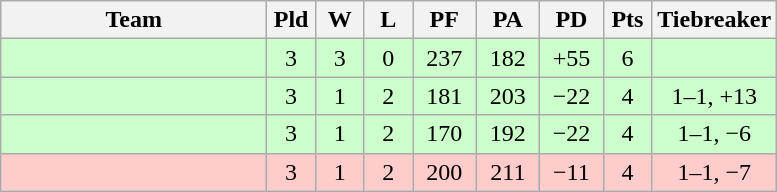<table class="wikitable" style="text-align:center;">
<tr>
<th width=170>Team</th>
<th width=25>Pld</th>
<th width=25>W</th>
<th width=25>L</th>
<th width=35>PF</th>
<th width=35>PA</th>
<th width=35>PD</th>
<th width=25>Pts</th>
<th width=50>Tiebreaker</th>
</tr>
<tr style="background:#ccffcc">
<td style="text-align:left"></td>
<td>3</td>
<td>3</td>
<td>0</td>
<td>237</td>
<td>182</td>
<td>+55</td>
<td>6</td>
<td></td>
</tr>
<tr style="background:#ccffcc">
<td style="text-align:left"></td>
<td>3</td>
<td>1</td>
<td>2</td>
<td>181</td>
<td>203</td>
<td>−22</td>
<td>4</td>
<td>1–1, +13</td>
</tr>
<tr style="background:#ccffcc">
<td style="text-align:left"></td>
<td>3</td>
<td>1</td>
<td>2</td>
<td>170</td>
<td>192</td>
<td>−22</td>
<td>4</td>
<td>1–1, −6</td>
</tr>
<tr style="background:#ffcccc">
<td style="text-align:left"></td>
<td>3</td>
<td>1</td>
<td>2</td>
<td>200</td>
<td>211</td>
<td>−11</td>
<td>4</td>
<td>1–1, −7</td>
</tr>
</table>
